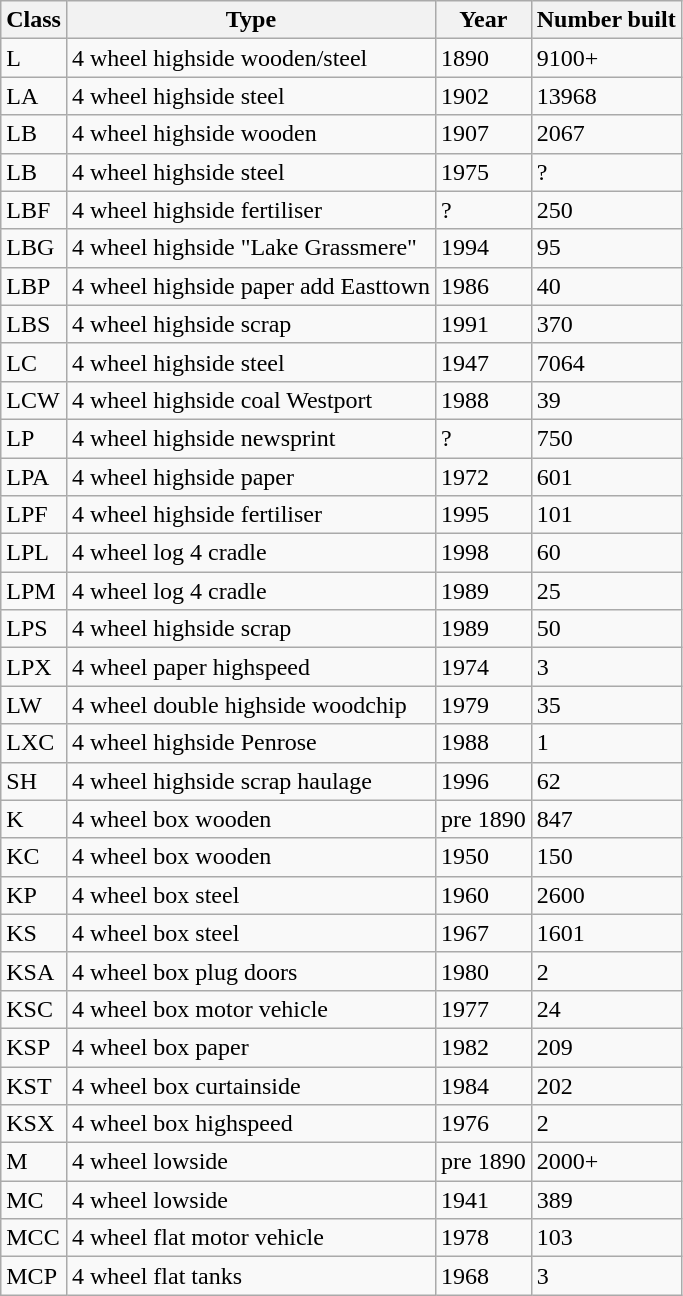<table class="wikitable">
<tr>
<th>Class</th>
<th>Type</th>
<th>Year</th>
<th>Number built</th>
</tr>
<tr>
<td>L</td>
<td>4 wheel highside wooden/steel</td>
<td>1890</td>
<td>9100+</td>
</tr>
<tr>
<td>LA</td>
<td>4 wheel highside steel</td>
<td>1902</td>
<td>13968</td>
</tr>
<tr>
<td>LB</td>
<td>4 wheel highside wooden</td>
<td>1907</td>
<td>2067</td>
</tr>
<tr>
<td>LB</td>
<td>4 wheel highside steel</td>
<td>1975</td>
<td>?</td>
</tr>
<tr>
<td>LBF</td>
<td>4 wheel highside fertiliser</td>
<td>?</td>
<td>250</td>
</tr>
<tr>
<td>LBG</td>
<td>4 wheel highside "Lake Grassmere"</td>
<td>1994</td>
<td>95</td>
</tr>
<tr>
<td>LBP</td>
<td>4 wheel highside paper add Easttown</td>
<td>1986</td>
<td>40</td>
</tr>
<tr>
<td>LBS</td>
<td>4 wheel highside scrap</td>
<td>1991</td>
<td>370</td>
</tr>
<tr>
<td>LC</td>
<td>4 wheel highside steel</td>
<td>1947</td>
<td>7064</td>
</tr>
<tr>
<td>LCW</td>
<td>4 wheel highside coal Westport</td>
<td>1988</td>
<td>39</td>
</tr>
<tr>
<td>LP</td>
<td>4 wheel highside newsprint</td>
<td>?</td>
<td>750</td>
</tr>
<tr>
<td>LPA</td>
<td>4 wheel highside paper</td>
<td>1972</td>
<td>601</td>
</tr>
<tr>
<td>LPF</td>
<td>4 wheel highside fertiliser</td>
<td>1995</td>
<td>101</td>
</tr>
<tr>
<td>LPL</td>
<td>4 wheel log 4 cradle</td>
<td>1998</td>
<td>60</td>
</tr>
<tr>
<td>LPM</td>
<td>4 wheel log 4 cradle</td>
<td>1989</td>
<td>25</td>
</tr>
<tr>
<td>LPS</td>
<td>4 wheel highside scrap</td>
<td>1989</td>
<td>50</td>
</tr>
<tr>
<td>LPX</td>
<td>4 wheel paper highspeed</td>
<td>1974</td>
<td>3</td>
</tr>
<tr>
<td>LW</td>
<td>4 wheel double highside woodchip</td>
<td>1979</td>
<td>35</td>
</tr>
<tr>
<td>LXC</td>
<td>4 wheel highside Penrose</td>
<td>1988</td>
<td>1</td>
</tr>
<tr>
<td>SH</td>
<td>4 wheel highside scrap haulage</td>
<td>1996</td>
<td>62</td>
</tr>
<tr>
<td>K</td>
<td>4 wheel box wooden</td>
<td>pre 1890</td>
<td>847</td>
</tr>
<tr>
<td>KC</td>
<td>4 wheel box wooden</td>
<td>1950</td>
<td>150</td>
</tr>
<tr>
<td>KP</td>
<td>4 wheel box steel</td>
<td>1960</td>
<td>2600</td>
</tr>
<tr>
<td>KS</td>
<td>4 wheel box steel</td>
<td>1967</td>
<td>1601</td>
</tr>
<tr>
<td>KSA</td>
<td>4 wheel box plug doors</td>
<td>1980</td>
<td>2</td>
</tr>
<tr>
<td>KSC</td>
<td>4 wheel box motor vehicle</td>
<td>1977</td>
<td>24</td>
</tr>
<tr>
<td>KSP</td>
<td>4 wheel box paper</td>
<td>1982</td>
<td>209</td>
</tr>
<tr>
<td>KST</td>
<td>4 wheel box curtainside</td>
<td>1984</td>
<td>202</td>
</tr>
<tr>
<td>KSX</td>
<td>4 wheel box highspeed</td>
<td>1976</td>
<td>2</td>
</tr>
<tr>
<td>M</td>
<td>4 wheel lowside</td>
<td>pre 1890</td>
<td>2000+</td>
</tr>
<tr>
<td>MC</td>
<td>4 wheel lowside</td>
<td>1941</td>
<td>389</td>
</tr>
<tr>
<td>MCC</td>
<td>4 wheel flat motor vehicle</td>
<td>1978</td>
<td>103</td>
</tr>
<tr>
<td>MCP</td>
<td>4 wheel flat tanks</td>
<td>1968</td>
<td>3</td>
</tr>
</table>
